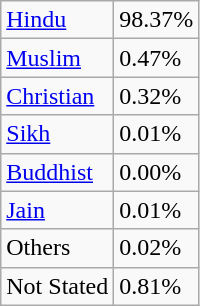<table class="wikitable">
<tr>
<td><a href='#'>Hindu</a></td>
<td>98.37%</td>
</tr>
<tr>
<td><a href='#'>Muslim</a></td>
<td>0.47%</td>
</tr>
<tr>
<td><a href='#'>Christian</a></td>
<td>0.32%</td>
</tr>
<tr>
<td><a href='#'>Sikh</a></td>
<td>0.01%</td>
</tr>
<tr>
<td><a href='#'>Buddhist</a></td>
<td>0.00%</td>
</tr>
<tr>
<td><a href='#'>Jain</a></td>
<td>0.01%</td>
</tr>
<tr>
<td>Others</td>
<td>0.02%</td>
</tr>
<tr>
<td>Not Stated</td>
<td>0.81%</td>
</tr>
</table>
